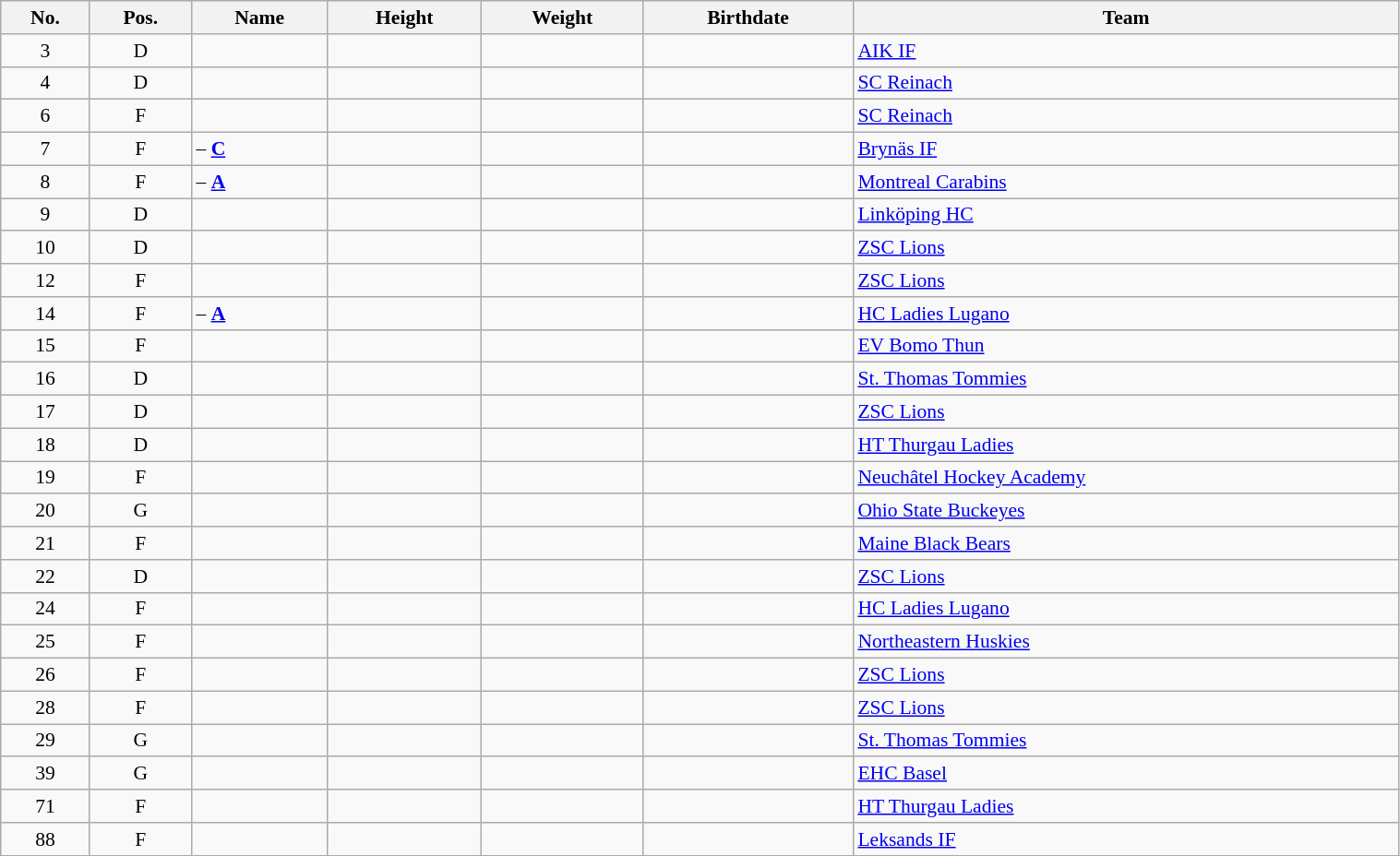<table class="wikitable sortable" width="80%" style="font-size: 90%; text-align: center;">
<tr>
<th>No.</th>
<th>Pos.</th>
<th>Name</th>
<th>Height</th>
<th>Weight</th>
<th>Birthdate</th>
<th>Team</th>
</tr>
<tr>
<td>3</td>
<td>D</td>
<td align=left></td>
<td></td>
<td></td>
<td></td>
<td style="text-align:left;"> <a href='#'>AIK IF</a></td>
</tr>
<tr>
<td>4</td>
<td>D</td>
<td align=left></td>
<td></td>
<td></td>
<td></td>
<td style="text-align:left;"> <a href='#'>SC Reinach</a></td>
</tr>
<tr>
<td>6</td>
<td>F</td>
<td align=left></td>
<td></td>
<td></td>
<td></td>
<td style="text-align:left;"> <a href='#'>SC Reinach</a></td>
</tr>
<tr>
<td>7</td>
<td>F</td>
<td align=left> – <strong><a href='#'>C</a></strong></td>
<td></td>
<td></td>
<td></td>
<td style="text-align:left;"> <a href='#'>Brynäs IF</a></td>
</tr>
<tr>
<td>8</td>
<td>F</td>
<td align=left> – <strong><a href='#'>A</a></strong></td>
<td></td>
<td></td>
<td></td>
<td style="text-align:left;"> <a href='#'>Montreal Carabins</a></td>
</tr>
<tr>
<td>9</td>
<td>D</td>
<td align=left></td>
<td></td>
<td></td>
<td></td>
<td style="text-align:left;"> <a href='#'>Linköping HC</a></td>
</tr>
<tr>
<td>10</td>
<td>D</td>
<td align=left></td>
<td></td>
<td></td>
<td></td>
<td style="text-align:left;"> <a href='#'>ZSC Lions</a></td>
</tr>
<tr>
<td>12</td>
<td>F</td>
<td align=left></td>
<td></td>
<td></td>
<td></td>
<td style="text-align:left;"> <a href='#'>ZSC Lions</a></td>
</tr>
<tr>
<td>14</td>
<td>F</td>
<td align=left> – <strong><a href='#'>A</a></strong></td>
<td></td>
<td></td>
<td></td>
<td style="text-align:left;"> <a href='#'>HC Ladies Lugano</a></td>
</tr>
<tr>
<td>15</td>
<td>F</td>
<td align=left></td>
<td></td>
<td></td>
<td></td>
<td style="text-align:left;"> <a href='#'>EV Bomo Thun</a></td>
</tr>
<tr>
<td>16</td>
<td>D</td>
<td align=left></td>
<td></td>
<td></td>
<td></td>
<td style="text-align:left;"> <a href='#'>St. Thomas Tommies</a></td>
</tr>
<tr>
<td>17</td>
<td>D</td>
<td align=left></td>
<td></td>
<td></td>
<td></td>
<td style="text-align:left;"> <a href='#'>ZSC Lions</a></td>
</tr>
<tr>
<td>18</td>
<td>D</td>
<td align=left></td>
<td></td>
<td></td>
<td></td>
<td style="text-align:left;"> <a href='#'>HT Thurgau Ladies</a></td>
</tr>
<tr>
<td>19</td>
<td>F</td>
<td align=left></td>
<td></td>
<td></td>
<td></td>
<td style="text-align:left;"> <a href='#'>Neuchâtel Hockey Academy</a></td>
</tr>
<tr>
<td>20</td>
<td>G</td>
<td align=left></td>
<td></td>
<td></td>
<td></td>
<td style="text-align:left;"> <a href='#'>Ohio State Buckeyes</a></td>
</tr>
<tr>
<td>21</td>
<td>F</td>
<td align=left></td>
<td></td>
<td></td>
<td></td>
<td style="text-align:left;"> <a href='#'>Maine Black Bears</a></td>
</tr>
<tr>
<td>22</td>
<td>D</td>
<td align=left></td>
<td></td>
<td></td>
<td></td>
<td style="text-align:left;"> <a href='#'>ZSC Lions</a></td>
</tr>
<tr>
<td>24</td>
<td>F</td>
<td align=left></td>
<td></td>
<td></td>
<td></td>
<td style="text-align:left;"> <a href='#'>HC Ladies Lugano</a></td>
</tr>
<tr>
<td>25</td>
<td>F</td>
<td align=left></td>
<td></td>
<td></td>
<td></td>
<td style="text-align:left;"> <a href='#'>Northeastern Huskies</a></td>
</tr>
<tr>
<td>26</td>
<td>F</td>
<td align=left></td>
<td></td>
<td></td>
<td></td>
<td style="text-align:left;"> <a href='#'>ZSC Lions</a></td>
</tr>
<tr>
<td>28</td>
<td>F</td>
<td align=left></td>
<td></td>
<td></td>
<td></td>
<td style="text-align:left;"> <a href='#'>ZSC Lions</a></td>
</tr>
<tr>
<td>29</td>
<td>G</td>
<td align=left></td>
<td></td>
<td></td>
<td></td>
<td style="text-align:left;"> <a href='#'>St. Thomas Tommies</a></td>
</tr>
<tr>
<td>39</td>
<td>G</td>
<td align=left></td>
<td></td>
<td></td>
<td></td>
<td style="text-align:left;"> <a href='#'>EHC Basel</a></td>
</tr>
<tr>
<td>71</td>
<td>F</td>
<td align=left></td>
<td></td>
<td></td>
<td></td>
<td style="text-align:left;"> <a href='#'>HT Thurgau Ladies</a></td>
</tr>
<tr>
<td>88</td>
<td>F</td>
<td align=left></td>
<td></td>
<td></td>
<td></td>
<td style="text-align:left;"> <a href='#'>Leksands IF</a></td>
</tr>
</table>
